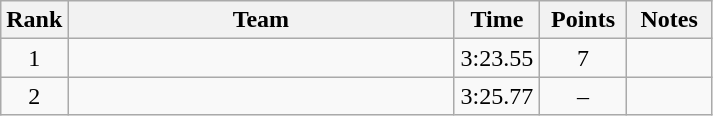<table class="wikitable" style="text-align:center">
<tr>
<th>Rank</th>
<th style="width:250px;">Team</th>
<th style="width:50px;">Time</th>
<th style="width:50px;">Points</th>
<th style="width:50px;">Notes</th>
</tr>
<tr>
<td style="vertical-align:top;">1</td>
<td></td>
<td style="vertical-align:top;">3:23.55</td>
<td style="vertical-align:top;">7</td>
<td style="vertical-align:top;"></td>
</tr>
<tr>
<td style="vertical-align:top;">2</td>
<td></td>
<td style="vertical-align:top;">3:25.77</td>
<td style="vertical-align:top;">–</td>
<td style="vertical-align:top;"></td>
</tr>
</table>
